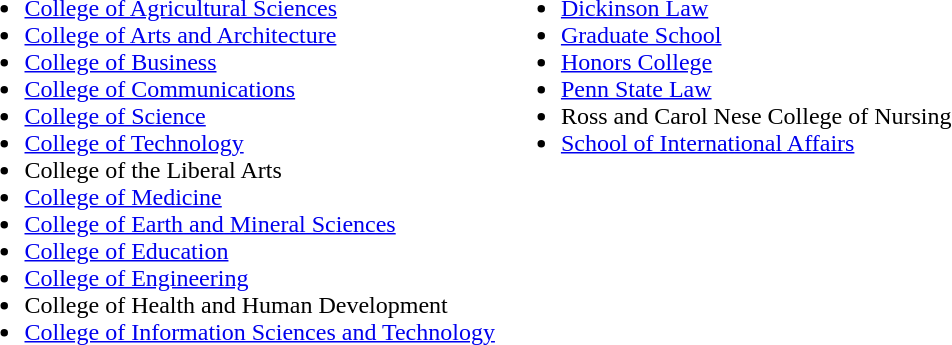<table>
<tr>
<td valign="top"><br><ul><li><a href='#'>College of Agricultural Sciences</a></li><li><a href='#'>College of Arts and Architecture</a></li><li><a href='#'>College of Business</a></li><li><a href='#'>College of Communications</a></li><li><a href='#'>College of Science</a></li><li><a href='#'>College of Technology</a></li><li>College of the Liberal Arts</li><li><a href='#'>College of Medicine</a></li><li><a href='#'>College of Earth and Mineral Sciences</a></li><li><a href='#'>College of Education</a></li><li><a href='#'>College of Engineering</a></li><li>College of Health and Human Development</li><li><a href='#'>College of Information Sciences and Technology</a></li></ul></td>
<td valign="top"><br><ul><li><a href='#'>Dickinson Law</a></li><li><a href='#'>Graduate School</a></li><li><a href='#'>Honors College</a></li><li><a href='#'>Penn State Law</a></li><li>Ross and Carol Nese College of Nursing</li><li><a href='#'>School of International Affairs</a></li></ul></td>
</tr>
</table>
